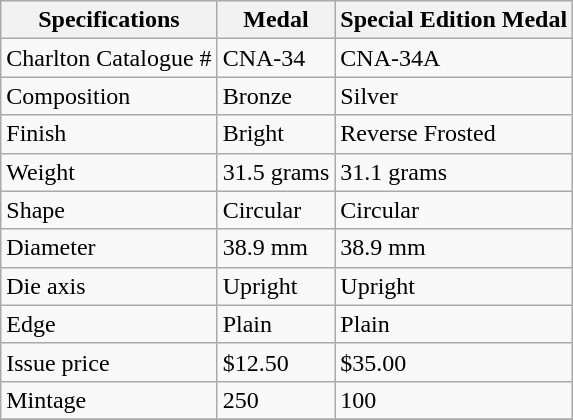<table class="wikitable">
<tr>
<th>Specifications</th>
<th>Medal</th>
<th>Special Edition Medal</th>
</tr>
<tr>
<td>Charlton Catalogue #</td>
<td>CNA-34</td>
<td>CNA-34A</td>
</tr>
<tr>
<td>Composition</td>
<td>Bronze</td>
<td>Silver</td>
</tr>
<tr>
<td>Finish</td>
<td>Bright</td>
<td>Reverse Frosted</td>
</tr>
<tr>
<td>Weight</td>
<td>31.5 grams</td>
<td>31.1 grams</td>
</tr>
<tr>
<td>Shape</td>
<td>Circular</td>
<td>Circular</td>
</tr>
<tr>
<td>Diameter</td>
<td>38.9 mm</td>
<td>38.9 mm</td>
</tr>
<tr>
<td>Die axis</td>
<td>Upright</td>
<td>Upright</td>
</tr>
<tr>
<td>Edge</td>
<td>Plain</td>
<td>Plain</td>
</tr>
<tr>
<td>Issue price</td>
<td>$12.50</td>
<td>$35.00</td>
</tr>
<tr>
<td>Mintage</td>
<td>250</td>
<td>100</td>
</tr>
<tr>
</tr>
</table>
